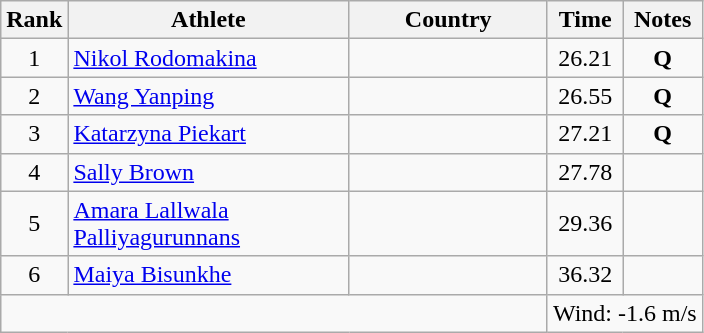<table class="wikitable sortable" style="text-align:center">
<tr>
<th>Rank</th>
<th style="width:180px">Athlete</th>
<th style="width:125px">Country</th>
<th>Time</th>
<th>Notes</th>
</tr>
<tr>
<td>1</td>
<td style="text-align:left;"><a href='#'>Nikol Rodomakina</a></td>
<td style="text-align:left;"></td>
<td>26.21</td>
<td><strong>Q</strong></td>
</tr>
<tr>
<td>2</td>
<td style="text-align:left;"><a href='#'>Wang Yanping</a></td>
<td style="text-align:left;"></td>
<td>26.55</td>
<td><strong>Q</strong></td>
</tr>
<tr>
<td>3</td>
<td style="text-align:left;"><a href='#'>Katarzyna Piekart</a></td>
<td style="text-align:left;"></td>
<td>27.21</td>
<td><strong>Q</strong></td>
</tr>
<tr>
<td>4</td>
<td style="text-align:left;"><a href='#'>Sally Brown</a></td>
<td style="text-align:left;"></td>
<td>27.78</td>
<td></td>
</tr>
<tr>
<td>5</td>
<td style="text-align:left;"><a href='#'>Amara Lallwala Palliyagurunnans</a></td>
<td style="text-align:left;"></td>
<td>29.36</td>
<td></td>
</tr>
<tr>
<td>6</td>
<td style="text-align:left;"><a href='#'>Maiya Bisunkhe</a></td>
<td style="text-align:left;"></td>
<td>36.32</td>
<td></td>
</tr>
<tr class="sortbottom">
<td colspan="3"></td>
<td colspan="2">Wind: -1.6 m/s</td>
</tr>
</table>
